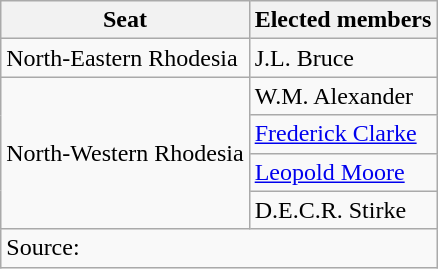<table class=wikitable>
<tr>
<th>Seat</th>
<th>Elected members</th>
</tr>
<tr>
<td>North-Eastern Rhodesia</td>
<td>J.L. Bruce</td>
</tr>
<tr>
<td rowspan=4>North-Western Rhodesia</td>
<td>W.M. Alexander</td>
</tr>
<tr>
<td><a href='#'>Frederick Clarke</a></td>
</tr>
<tr>
<td><a href='#'>Leopold Moore</a></td>
</tr>
<tr>
<td>D.E.C.R. Stirke</td>
</tr>
<tr>
<td align=left colspan=3>Source: </td>
</tr>
</table>
